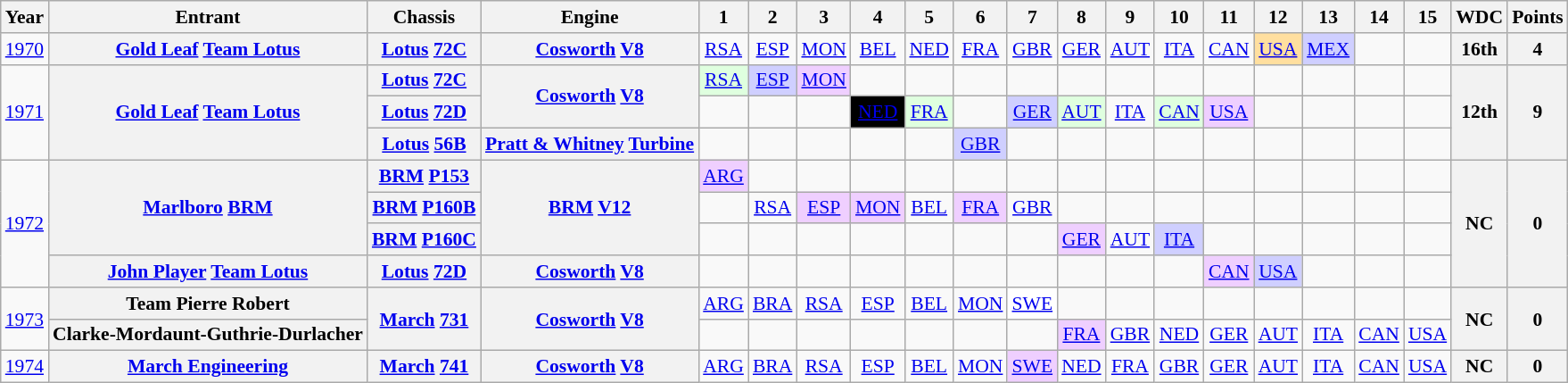<table class="wikitable" style="text-align:center; font-size:90%">
<tr>
<th>Year</th>
<th>Entrant</th>
<th>Chassis</th>
<th>Engine</th>
<th>1</th>
<th>2</th>
<th>3</th>
<th>4</th>
<th>5</th>
<th>6</th>
<th>7</th>
<th>8</th>
<th>9</th>
<th>10</th>
<th>11</th>
<th>12</th>
<th>13</th>
<th>14</th>
<th>15</th>
<th>WDC</th>
<th>Points</th>
</tr>
<tr>
<td><a href='#'>1970</a></td>
<th><a href='#'>Gold Leaf</a> <a href='#'>Team Lotus</a></th>
<th><a href='#'>Lotus</a> <a href='#'>72C</a></th>
<th><a href='#'>Cosworth</a> <a href='#'>V8</a></th>
<td><a href='#'>RSA</a></td>
<td><a href='#'>ESP</a></td>
<td><a href='#'>MON</a></td>
<td><a href='#'>BEL</a></td>
<td><a href='#'>NED</a></td>
<td><a href='#'>FRA</a></td>
<td><a href='#'>GBR</a></td>
<td><a href='#'>GER</a></td>
<td><a href='#'>AUT</a></td>
<td><a href='#'>ITA</a></td>
<td><a href='#'>CAN</a></td>
<td style="background:#FFDF9F;"><a href='#'>USA</a><br></td>
<td style="background:#CFCFFF;"><a href='#'>MEX</a><br></td>
<td></td>
<td></td>
<th>16th</th>
<th>4</th>
</tr>
<tr>
<td rowspan=3><a href='#'>1971</a></td>
<th rowspan=3><a href='#'>Gold Leaf</a> <a href='#'>Team Lotus</a></th>
<th><a href='#'>Lotus</a> <a href='#'>72C</a></th>
<th rowspan=2><a href='#'>Cosworth</a> <a href='#'>V8</a></th>
<td style="background:#DFFFDF;"><a href='#'>RSA</a><br></td>
<td style="background:#CFCFFF;"><a href='#'>ESP</a><br></td>
<td style="background:#EFCFFF;"><a href='#'>MON</a><br></td>
<td></td>
<td></td>
<td></td>
<td></td>
<td></td>
<td></td>
<td></td>
<td></td>
<td></td>
<td></td>
<td></td>
<td></td>
<th rowspan=3>12th</th>
<th rowspan=3>9</th>
</tr>
<tr>
<th><a href='#'>Lotus</a> <a href='#'>72D</a></th>
<td></td>
<td></td>
<td></td>
<td style="background:#000000; color:#ffffff"><a href='#'><span>NED</span></a><br></td>
<td style="background:#DFFFDF;"><a href='#'>FRA</a><br></td>
<td></td>
<td style="background:#CFCFFF;"><a href='#'>GER</a><br></td>
<td style="background:#DFFFDF;"><a href='#'>AUT</a><br></td>
<td><a href='#'>ITA</a></td>
<td style="background:#DFFFDF;"><a href='#'>CAN</a><br></td>
<td style="background:#EFCFFF;"><a href='#'>USA</a><br></td>
<td></td>
<td></td>
<td></td>
<td></td>
</tr>
<tr>
<th><a href='#'>Lotus</a> <a href='#'>56B</a></th>
<th><a href='#'>Pratt & Whitney</a> <a href='#'>Turbine</a></th>
<td></td>
<td></td>
<td></td>
<td></td>
<td></td>
<td style="background:#CFCFFF;"><a href='#'>GBR</a><br></td>
<td></td>
<td></td>
<td></td>
<td></td>
<td></td>
<td></td>
<td></td>
<td></td>
<td></td>
</tr>
<tr>
<td rowspan="4"><a href='#'>1972</a></td>
<th rowspan="3"><a href='#'>Marlboro</a> <a href='#'>BRM</a></th>
<th><a href='#'>BRM</a> <a href='#'>P153</a></th>
<th rowspan="3"><a href='#'>BRM</a> <a href='#'>V12</a></th>
<td style="background:#EFCFFF;"><a href='#'>ARG</a><br></td>
<td></td>
<td></td>
<td></td>
<td></td>
<td></td>
<td></td>
<td></td>
<td></td>
<td></td>
<td></td>
<td></td>
<td></td>
<td></td>
<td></td>
<th rowspan="4">NC</th>
<th rowspan="4">0</th>
</tr>
<tr>
<th><a href='#'>BRM</a> <a href='#'>P160B</a></th>
<td></td>
<td><a href='#'>RSA</a></td>
<td style="background:#EFCFFF;"><a href='#'>ESP</a><br></td>
<td style="background:#EFCFFF;"><a href='#'>MON</a><br></td>
<td><a href='#'>BEL</a></td>
<td style="background:#EFCFFF;"><a href='#'>FRA</a><br></td>
<td><a href='#'>GBR</a></td>
<td></td>
<td></td>
<td></td>
<td></td>
<td></td>
<td></td>
<td></td>
<td></td>
</tr>
<tr>
<th><a href='#'>BRM</a> <a href='#'>P160C</a></th>
<td></td>
<td></td>
<td></td>
<td></td>
<td></td>
<td></td>
<td></td>
<td style="background:#EFCFFF;"><a href='#'>GER</a><br></td>
<td><a href='#'>AUT</a></td>
<td style="background:#CFCFFF;"><a href='#'>ITA</a> <br></td>
<td></td>
<td></td>
<td></td>
<td></td>
<td></td>
</tr>
<tr>
<th><a href='#'>John Player</a> <a href='#'>Team Lotus</a></th>
<th><a href='#'>Lotus</a> <a href='#'>72D</a></th>
<th><a href='#'>Cosworth</a> <a href='#'>V8</a></th>
<td></td>
<td></td>
<td></td>
<td></td>
<td></td>
<td></td>
<td></td>
<td></td>
<td></td>
<td></td>
<td style="background:#EFCFFF;"><a href='#'>CAN</a><br></td>
<td style="background:#CFCFFF;"><a href='#'>USA</a><br></td>
<td></td>
<td></td>
<td></td>
</tr>
<tr>
<td rowspan="2"><a href='#'>1973</a></td>
<th>Team Pierre Robert</th>
<th rowspan="2"><a href='#'>March</a> <a href='#'>731</a></th>
<th rowspan="2"><a href='#'>Cosworth</a> <a href='#'>V8</a></th>
<td><a href='#'>ARG</a></td>
<td><a href='#'>BRA</a></td>
<td><a href='#'>RSA</a></td>
<td><a href='#'>ESP</a></td>
<td><a href='#'>BEL</a></td>
<td><a href='#'>MON</a></td>
<td style="background:#ffffff;"><a href='#'>SWE</a><br></td>
<td></td>
<td></td>
<td></td>
<td></td>
<td></td>
<td></td>
<td></td>
<td></td>
<th rowspan="2">NC</th>
<th rowspan="2">0</th>
</tr>
<tr>
<th>Clarke-Mordaunt-Guthrie-Durlacher</th>
<td></td>
<td></td>
<td></td>
<td></td>
<td></td>
<td></td>
<td></td>
<td style="background:#EFCFFF;"><a href='#'>FRA</a><br></td>
<td><a href='#'>GBR</a></td>
<td><a href='#'>NED</a></td>
<td><a href='#'>GER</a></td>
<td><a href='#'>AUT</a></td>
<td><a href='#'>ITA</a></td>
<td><a href='#'>CAN</a></td>
<td><a href='#'>USA</a></td>
</tr>
<tr>
<td><a href='#'>1974</a></td>
<th><a href='#'>March Engineering</a></th>
<th><a href='#'>March</a> <a href='#'>741</a></th>
<th><a href='#'>Cosworth</a> <a href='#'>V8</a></th>
<td><a href='#'>ARG</a></td>
<td><a href='#'>BRA</a></td>
<td><a href='#'>RSA</a></td>
<td><a href='#'>ESP</a></td>
<td><a href='#'>BEL</a></td>
<td><a href='#'>MON</a></td>
<td style="background:#EFCFFF;"><a href='#'>SWE</a><br></td>
<td><a href='#'>NED</a></td>
<td><a href='#'>FRA</a></td>
<td><a href='#'>GBR</a></td>
<td><a href='#'>GER</a></td>
<td><a href='#'>AUT</a></td>
<td><a href='#'>ITA</a></td>
<td><a href='#'>CAN</a></td>
<td><a href='#'>USA</a></td>
<th>NC</th>
<th>0</th>
</tr>
</table>
